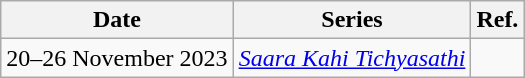<table class="wikitable">
<tr>
<th>Date</th>
<th>Series</th>
<th>Ref.</th>
</tr>
<tr>
<td>20–26 November 2023</td>
<td><em><a href='#'>Saara Kahi Tichyasathi</a></em></td>
<td></td>
</tr>
</table>
